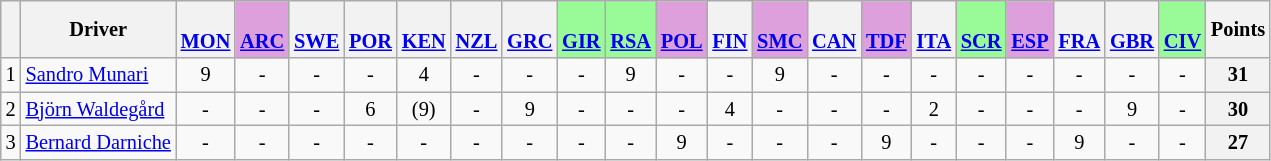<table class="wikitable" style="font-size: 85%; text-align: center;">
<tr>
<th colspan=1></th>
<th colspan=1>Driver</th>
<th colspan=1><br><a href='#'>MON</a></th>
<th colspan=1 style="background:plum"><br><a href='#'>ARC</a></th>
<th colspan=1><br><a href='#'>SWE</a></th>
<th colspan=1><br><a href='#'>POR</a></th>
<th colspan=1><br><a href='#'>KEN</a></th>
<th colspan=1><br><a href='#'>NZL</a></th>
<th colspan=1><br><a href='#'>GRC</a></th>
<th colspan=1 style="background:palegreen"><br><a href='#'>GIR</a></th>
<th colspan=1 style="background:palegreen"><br><a href='#'>RSA</a></th>
<th colspan=1 style="background:plum"><br><a href='#'>POL</a></th>
<th colspan=1><br><a href='#'>FIN</a></th>
<th colspan=1 style="background:plum"><br><a href='#'>SMC</a></th>
<th colspan=1><br><a href='#'>CAN</a></th>
<th colspan=1 style="background:plum"><br><a href='#'>TDF</a></th>
<th colspan=1><br><a href='#'>ITA</a></th>
<th colspan=1 style="background:palegreen"><br><a href='#'>SCR</a></th>
<th colspan=1 style="background:plum"><br><a href='#'>ESP</a></th>
<th colspan=1><br><a href='#'>FRA</a></th>
<th colspan=1><br><a href='#'>GBR</a></th>
<th colspan=1 style="background:palegreen"><br><a href='#'>CIV</a></th>
<th colspan=1>Points</th>
</tr>
<tr>
<td>1</td>
<td align=left> <a href='#'>Sandro Munari</a></td>
<td>9</td>
<td>-</td>
<td>-</td>
<td>-</td>
<td>4</td>
<td>-</td>
<td>-</td>
<td>-</td>
<td>9</td>
<td>-</td>
<td>-</td>
<td>9</td>
<td>-</td>
<td>-</td>
<td>-</td>
<td>-</td>
<td>-</td>
<td>-</td>
<td>-</td>
<td>-</td>
<th>31</th>
</tr>
<tr>
<td>2</td>
<td align=left> <a href='#'>Björn Waldegård</a></td>
<td>-</td>
<td>-</td>
<td>-</td>
<td>6</td>
<td>(9)</td>
<td>-</td>
<td>9</td>
<td>-</td>
<td>-</td>
<td>-</td>
<td>4</td>
<td>-</td>
<td>-</td>
<td>-</td>
<td>2</td>
<td>-</td>
<td>-</td>
<td>-</td>
<td>9</td>
<td>-</td>
<th>30</th>
</tr>
<tr>
<td>3</td>
<td align=left> <a href='#'>Bernard Darniche</a></td>
<td>-</td>
<td>-</td>
<td>-</td>
<td>-</td>
<td>-</td>
<td>-</td>
<td>-</td>
<td>-</td>
<td>-</td>
<td>9</td>
<td>-</td>
<td>-</td>
<td>-</td>
<td>9</td>
<td>-</td>
<td>-</td>
<td>-</td>
<td>9</td>
<td>-</td>
<td>-</td>
<th>27</th>
</tr>
</table>
